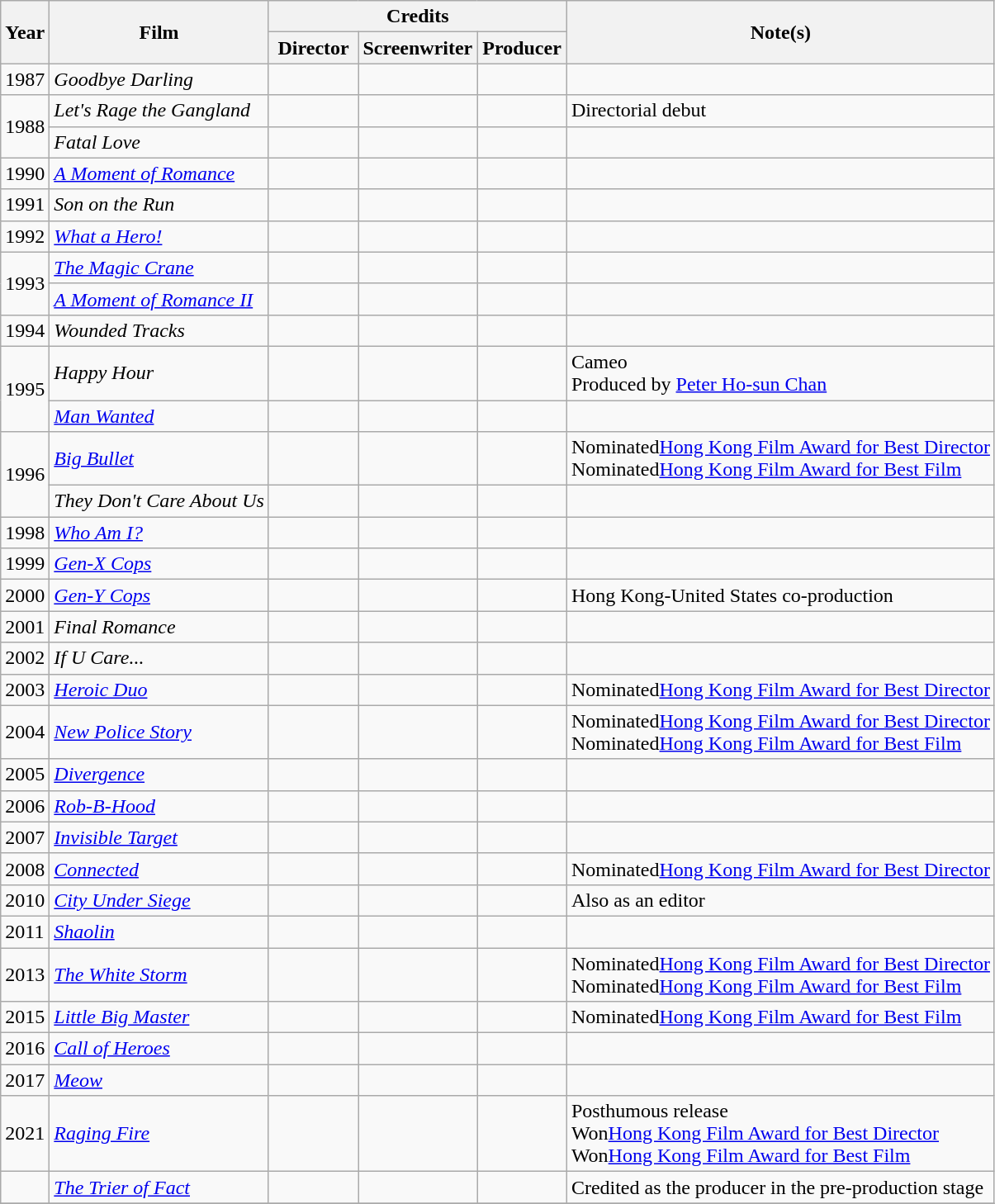<table class="wikitable">
<tr>
<th rowspan="2">Year</th>
<th rowspan="2">Film</th>
<th colspan="3">Credits</th>
<th rowspan="2">Note(s)</th>
</tr>
<tr>
<th width=65>Director</th>
<th width=65>Screenwriter</th>
<th width=65>Producer</th>
</tr>
<tr>
<td>1987</td>
<td><em>Goodbye Darling</em></td>
<td></td>
<td></td>
<td></td>
<td></td>
</tr>
<tr>
<td rowspan="2">1988</td>
<td><em>Let's Rage the Gangland</em></td>
<td></td>
<td></td>
<td></td>
<td>Directorial debut</td>
</tr>
<tr>
<td><em>Fatal Love</em></td>
<td></td>
<td></td>
<td></td>
<td></td>
</tr>
<tr>
<td>1990</td>
<td><em><a href='#'>A Moment of Romance</a></em></td>
<td></td>
<td></td>
<td></td>
<td></td>
</tr>
<tr>
<td>1991</td>
<td><em>Son on the Run</em></td>
<td></td>
<td></td>
<td></td>
<td></td>
</tr>
<tr>
<td>1992</td>
<td><em><a href='#'>What a Hero!</a></em></td>
<td></td>
<td></td>
<td></td>
<td></td>
</tr>
<tr>
<td rowspan="2">1993</td>
<td><em><a href='#'>The Magic Crane</a></em></td>
<td></td>
<td></td>
<td></td>
<td></td>
</tr>
<tr>
<td><em><a href='#'>A Moment of Romance II</a></em></td>
<td></td>
<td></td>
<td></td>
<td></td>
</tr>
<tr>
<td>1994</td>
<td><em>Wounded Tracks</em></td>
<td></td>
<td></td>
<td></td>
<td></td>
</tr>
<tr>
<td rowspan="2">1995</td>
<td><em>Happy Hour</em></td>
<td></td>
<td></td>
<td></td>
<td>Cameo<br>Produced by <a href='#'>Peter Ho-sun Chan</a></td>
</tr>
<tr>
<td><em><a href='#'>Man Wanted</a></em></td>
<td></td>
<td></td>
<td></td>
<td></td>
</tr>
<tr>
<td rowspan="2">1996</td>
<td><em><a href='#'>Big Bullet</a></em></td>
<td></td>
<td></td>
<td></td>
<td>Nominated<a href='#'>Hong Kong Film Award for Best Director</a><br>Nominated<a href='#'>Hong Kong Film Award for Best Film</a></td>
</tr>
<tr>
<td><em>They Don't Care About Us</em></td>
<td></td>
<td></td>
<td></td>
<td></td>
</tr>
<tr>
<td>1998</td>
<td><em><a href='#'>Who Am I?</a></em></td>
<td></td>
<td></td>
<td></td>
<td></td>
</tr>
<tr>
<td>1999</td>
<td><em><a href='#'>Gen-X Cops</a></em></td>
<td></td>
<td></td>
<td></td>
<td></td>
</tr>
<tr>
<td>2000</td>
<td><em><a href='#'>Gen-Y Cops</a></em></td>
<td></td>
<td></td>
<td></td>
<td>Hong Kong-United States co-production</td>
</tr>
<tr>
<td>2001</td>
<td><em>Final Romance</em></td>
<td></td>
<td></td>
<td></td>
<td></td>
</tr>
<tr>
<td>2002</td>
<td><em>If U Care...</em></td>
<td></td>
<td></td>
<td></td>
<td></td>
</tr>
<tr>
<td>2003</td>
<td><em><a href='#'>Heroic Duo</a></em></td>
<td></td>
<td></td>
<td></td>
<td>Nominated<a href='#'>Hong Kong Film Award for Best Director</a></td>
</tr>
<tr>
<td>2004</td>
<td><em><a href='#'>New Police Story</a></em></td>
<td></td>
<td></td>
<td></td>
<td>Nominated<a href='#'>Hong Kong Film Award for Best Director</a><br>Nominated<a href='#'>Hong Kong Film Award for Best Film</a></td>
</tr>
<tr>
<td>2005</td>
<td><em><a href='#'>Divergence</a></em></td>
<td></td>
<td></td>
<td></td>
<td></td>
</tr>
<tr>
<td>2006</td>
<td><em><a href='#'>Rob-B-Hood</a></em></td>
<td></td>
<td></td>
<td></td>
<td></td>
</tr>
<tr>
<td>2007</td>
<td><em><a href='#'>Invisible Target</a></em></td>
<td></td>
<td></td>
<td></td>
<td></td>
</tr>
<tr>
<td>2008</td>
<td><em><a href='#'>Connected</a></em></td>
<td></td>
<td></td>
<td></td>
<td>Nominated<a href='#'>Hong Kong Film Award for Best Director</a></td>
</tr>
<tr>
<td>2010</td>
<td><em><a href='#'>City Under Siege</a></em></td>
<td></td>
<td></td>
<td></td>
<td>Also as an editor</td>
</tr>
<tr>
<td>2011</td>
<td><em><a href='#'>Shaolin</a></em></td>
<td></td>
<td></td>
<td></td>
<td></td>
</tr>
<tr>
<td>2013</td>
<td><em><a href='#'>The White Storm</a></em></td>
<td></td>
<td></td>
<td></td>
<td>Nominated<a href='#'>Hong Kong Film Award for Best Director</a><br>Nominated<a href='#'>Hong Kong Film Award for Best Film</a></td>
</tr>
<tr>
<td>2015</td>
<td><em><a href='#'>Little Big Master</a></em></td>
<td></td>
<td></td>
<td></td>
<td>Nominated<a href='#'>Hong Kong Film Award for Best Film</a></td>
</tr>
<tr>
<td>2016</td>
<td><em><a href='#'>Call of Heroes</a></em></td>
<td></td>
<td></td>
<td></td>
<td></td>
</tr>
<tr>
<td>2017</td>
<td><em><a href='#'>Meow</a></em></td>
<td></td>
<td></td>
<td></td>
<td></td>
</tr>
<tr>
<td>2021</td>
<td><em><a href='#'>Raging Fire</a></em></td>
<td></td>
<td></td>
<td></td>
<td>Posthumous release<br> Won<a href='#'>Hong Kong Film Award for Best Director</a><br>Won<a href='#'>Hong Kong Film Award for Best Film</a></td>
</tr>
<tr>
<td></td>
<td><em><a href='#'>The Trier of Fact</a></em></td>
<td></td>
<td></td>
<td></td>
<td>Credited as the producer in the pre-production stage</td>
</tr>
<tr>
</tr>
</table>
